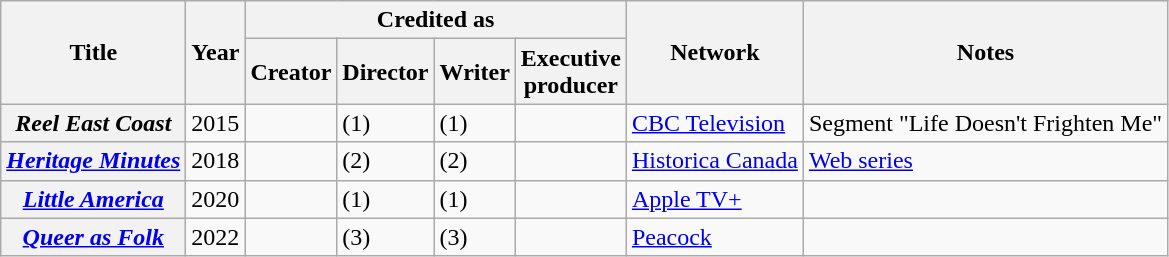<table class="wikitable plainrowheaders sortable">
<tr>
<th rowspan="2" scope="col">Title</th>
<th rowspan="2" scope="col">Year</th>
<th colspan="4" scope="col">Credited as</th>
<th rowspan="2" scope="col">Network</th>
<th rowspan="2" scope="col" class="unsortable">Notes</th>
</tr>
<tr>
<th>Creator</th>
<th>Director</th>
<th>Writer</th>
<th>Executive<br>producer</th>
</tr>
<tr>
<th scope=row><em>Reel East Coast</em></th>
<td>2015</td>
<td></td>
<td> (1)</td>
<td> (1)</td>
<td></td>
<td><a href='#'>CBC Television</a></td>
<td>Segment "Life Doesn't Frighten Me"</td>
</tr>
<tr>
<th scope=row><em><a href='#'>Heritage Minutes</a></em></th>
<td>2018</td>
<td></td>
<td> (2)</td>
<td> (2)</td>
<td></td>
<td><a href='#'>Historica Canada</a></td>
<td><a href='#'>Web series</a></td>
</tr>
<tr>
<th scope=row><em><a href='#'>Little America</a></em></th>
<td>2020</td>
<td></td>
<td> (1)</td>
<td> (1)</td>
<td></td>
<td><a href='#'>Apple TV+</a></td>
<td></td>
</tr>
<tr>
<th scope=row><em><a href='#'>Queer as Folk</a></em></th>
<td>2022</td>
<td></td>
<td> (3)</td>
<td> (3)</td>
<td></td>
<td><a href='#'>Peacock</a></td>
<td></td>
</tr>
</table>
